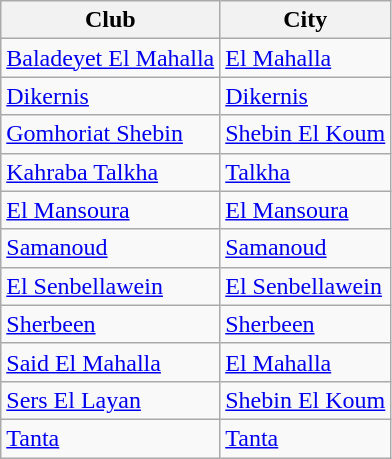<table class="wikitable sortable">
<tr>
<th>Club</th>
<th>City</th>
</tr>
<tr>
<td><a href='#'>Baladeyet El Mahalla</a></td>
<td><a href='#'>El Mahalla</a></td>
</tr>
<tr>
<td><a href='#'>Dikernis</a></td>
<td><a href='#'>Dikernis</a></td>
</tr>
<tr>
<td><a href='#'>Gomhoriat Shebin</a></td>
<td><a href='#'>Shebin El Koum</a></td>
</tr>
<tr>
<td><a href='#'>Kahraba Talkha</a></td>
<td><a href='#'>Talkha</a></td>
</tr>
<tr>
<td><a href='#'>El Mansoura</a></td>
<td><a href='#'>El Mansoura</a></td>
</tr>
<tr>
<td><a href='#'>Samanoud</a></td>
<td><a href='#'>Samanoud</a></td>
</tr>
<tr>
<td><a href='#'>El Senbellawein</a></td>
<td><a href='#'>El Senbellawein</a></td>
</tr>
<tr>
<td><a href='#'>Sherbeen</a></td>
<td><a href='#'>Sherbeen</a></td>
</tr>
<tr>
<td><a href='#'>Said El Mahalla</a></td>
<td><a href='#'>El Mahalla</a></td>
</tr>
<tr>
<td><a href='#'>Sers El Layan</a></td>
<td><a href='#'>Shebin El Koum</a></td>
</tr>
<tr>
<td><a href='#'>Tanta</a></td>
<td><a href='#'>Tanta</a></td>
</tr>
</table>
